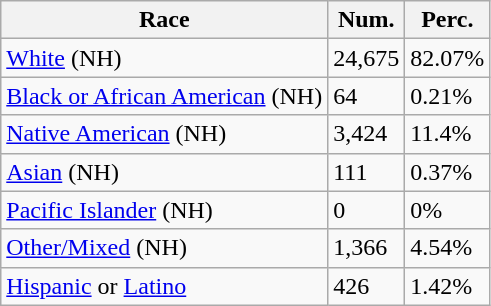<table class="wikitable">
<tr>
<th>Race</th>
<th>Num.</th>
<th>Perc.</th>
</tr>
<tr>
<td><a href='#'>White</a> (NH)</td>
<td>24,675</td>
<td>82.07%</td>
</tr>
<tr>
<td><a href='#'>Black or African American</a> (NH)</td>
<td>64</td>
<td>0.21%</td>
</tr>
<tr>
<td><a href='#'>Native American</a> (NH)</td>
<td>3,424</td>
<td>11.4%</td>
</tr>
<tr>
<td><a href='#'>Asian</a> (NH)</td>
<td>111</td>
<td>0.37%</td>
</tr>
<tr>
<td><a href='#'>Pacific Islander</a> (NH)</td>
<td>0</td>
<td>0%</td>
</tr>
<tr>
<td><a href='#'>Other/Mixed</a> (NH)</td>
<td>1,366</td>
<td>4.54%</td>
</tr>
<tr>
<td><a href='#'>Hispanic</a> or <a href='#'>Latino</a></td>
<td>426</td>
<td>1.42%</td>
</tr>
</table>
